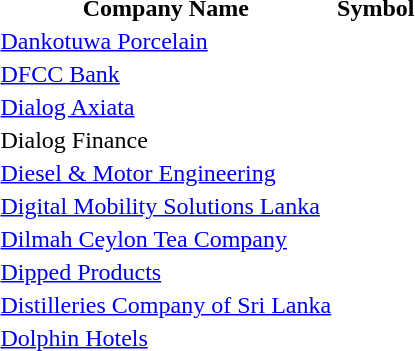<table style="background:transparent;">
<tr>
<th>Company Name</th>
<th>Symbol</th>
</tr>
<tr>
<td><a href='#'>Dankotuwa Porcelain</a></td>
<td></td>
</tr>
<tr>
<td><a href='#'>DFCC Bank</a></td>
<td></td>
</tr>
<tr>
<td><a href='#'>Dialog Axiata</a></td>
<td></td>
</tr>
<tr>
<td>Dialog Finance</td>
<td></td>
</tr>
<tr>
<td><a href='#'>Diesel & Motor Engineering</a></td>
<td></td>
</tr>
<tr>
<td><a href='#'>Digital Mobility Solutions Lanka</a></td>
<td></td>
</tr>
<tr>
<td><a href='#'>Dilmah Ceylon Tea Company</a></td>
<td></td>
</tr>
<tr>
<td><a href='#'>Dipped Products</a></td>
<td></td>
</tr>
<tr>
<td><a href='#'>Distilleries Company of Sri Lanka</a></td>
<td></td>
</tr>
<tr>
<td><a href='#'>Dolphin Hotels</a></td>
<td></td>
</tr>
</table>
